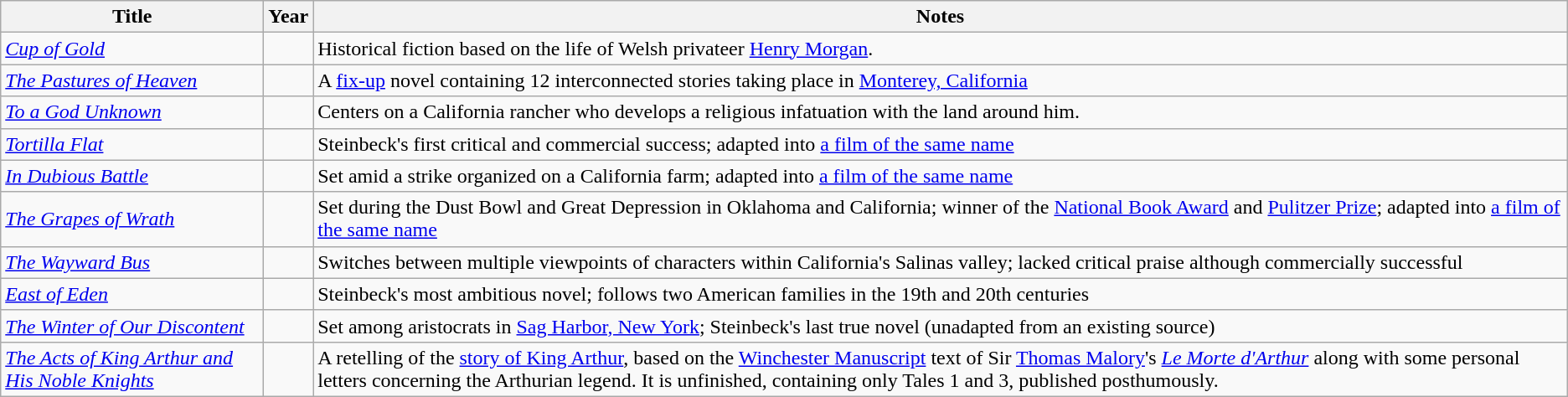<table class="wikitable plainrowheaders sortable">
<tr>
<th>Title</th>
<th>Year</th>
<th>Notes</th>
</tr>
<tr>
<td><em><a href='#'>Cup of Gold</a></em></td>
<td></td>
<td>Historical fiction based on the life of Welsh privateer <a href='#'>Henry Morgan</a>.</td>
</tr>
<tr>
<td><em><a href='#'>The Pastures of Heaven</a></em></td>
<td></td>
<td>A <a href='#'>fix-up</a> novel containing 12 interconnected stories taking place in <a href='#'>Monterey, California</a></td>
</tr>
<tr>
<td><em><a href='#'>To a God Unknown</a></em></td>
<td></td>
<td>Centers on a California rancher who develops a religious infatuation with the land around him.</td>
</tr>
<tr>
<td><em><a href='#'>Tortilla Flat</a></em></td>
<td></td>
<td>Steinbeck's first critical and commercial success; adapted into <a href='#'> a film of the same name</a></td>
</tr>
<tr>
<td><em><a href='#'>In Dubious Battle</a></em></td>
<td></td>
<td>Set amid a strike organized on a California farm; adapted into <a href='#'> a film of the same name</a></td>
</tr>
<tr>
<td><em><a href='#'>The Grapes of Wrath</a></em></td>
<td></td>
<td>Set during the Dust Bowl and Great Depression in Oklahoma and California; winner of the <a href='#'>National Book Award</a> and <a href='#'>Pulitzer Prize</a>; adapted into <a href='#'>a film of the same name</a></td>
</tr>
<tr>
<td><em><a href='#'>The Wayward Bus</a></em></td>
<td></td>
<td>Switches between multiple viewpoints of characters within California's Salinas valley; lacked critical praise although commercially successful</td>
</tr>
<tr>
<td><em><a href='#'>East of Eden</a></em></td>
<td></td>
<td>Steinbeck's most ambitious novel; follows two American families in the 19th and 20th centuries</td>
</tr>
<tr>
<td><em><a href='#'>The Winter of Our Discontent</a></em></td>
<td></td>
<td>Set among aristocrats in <a href='#'>Sag Harbor, New York</a>; Steinbeck's last true novel (unadapted from an existing source)</td>
</tr>
<tr>
<td><em><a href='#'>The Acts of King Arthur and His Noble Knights</a></em></td>
<td></td>
<td>A retelling of the <a href='#'>story of King Arthur</a>, based on the <a href='#'>Winchester Manuscript</a> text of Sir <a href='#'>Thomas Malory</a>'s <em><a href='#'>Le Morte d'Arthur</a></em> along with some personal letters concerning the Arthurian legend. It is unfinished, containing only Tales 1 and 3, published posthumously.</td>
</tr>
</table>
